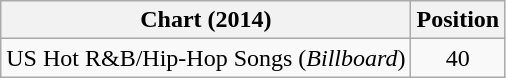<table class="wikitable">
<tr>
<th>Chart (2014)</th>
<th>Position</th>
</tr>
<tr>
<td>US Hot R&B/Hip-Hop Songs (<em>Billboard</em>)</td>
<td style="text-align:center">40</td>
</tr>
</table>
